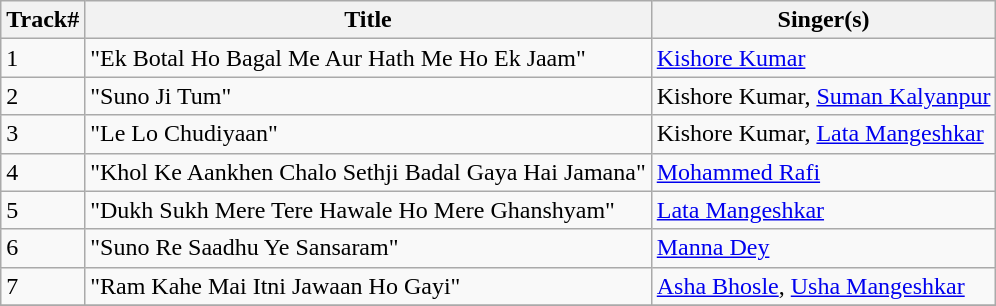<table class="wikitable">
<tr>
<th>Track#</th>
<th>Title</th>
<th>Singer(s)</th>
</tr>
<tr>
<td>1</td>
<td>"Ek Botal Ho Bagal Me Aur Hath Me Ho Ek Jaam"</td>
<td><a href='#'>Kishore Kumar</a></td>
</tr>
<tr>
<td>2</td>
<td>"Suno Ji Tum"</td>
<td>Kishore Kumar, <a href='#'>Suman Kalyanpur</a></td>
</tr>
<tr>
<td>3</td>
<td>"Le Lo Chudiyaan"</td>
<td>Kishore Kumar, <a href='#'>Lata Mangeshkar</a></td>
</tr>
<tr>
<td>4</td>
<td>"Khol Ke Aankhen Chalo Sethji Badal Gaya Hai Jamana"</td>
<td><a href='#'>Mohammed Rafi</a></td>
</tr>
<tr>
<td>5</td>
<td>"Dukh Sukh Mere Tere Hawale Ho Mere Ghanshyam"</td>
<td><a href='#'>Lata Mangeshkar</a></td>
</tr>
<tr>
<td>6</td>
<td>"Suno Re Saadhu Ye Sansaram"</td>
<td><a href='#'>Manna Dey</a></td>
</tr>
<tr>
<td>7</td>
<td>"Ram Kahe Mai Itni Jawaan Ho Gayi"</td>
<td><a href='#'>Asha Bhosle</a>, <a href='#'>Usha Mangeshkar</a></td>
</tr>
<tr>
</tr>
</table>
